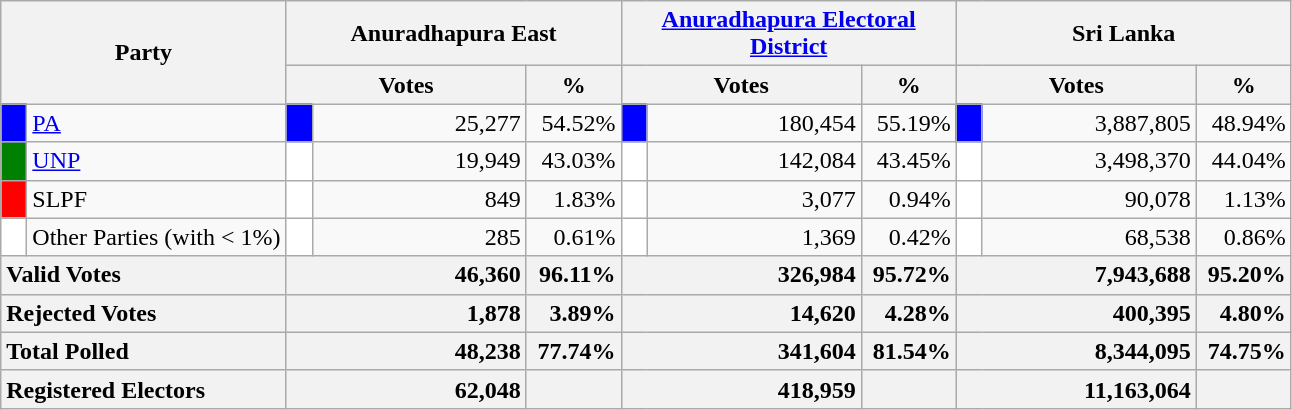<table class="wikitable">
<tr>
<th colspan="2" width="144px"rowspan="2">Party</th>
<th colspan="3" width="216px">Anuradhapura East</th>
<th colspan="3" width="216px"><a href='#'>Anuradhapura Electoral District</a></th>
<th colspan="3" width="216px">Sri Lanka</th>
</tr>
<tr>
<th colspan="2" width="144px">Votes</th>
<th>%</th>
<th colspan="2" width="144px">Votes</th>
<th>%</th>
<th colspan="2" width="144px">Votes</th>
<th>%</th>
</tr>
<tr>
<td style="background-color:blue;" width="10px"></td>
<td style="text-align:left;"><a href='#'>PA</a></td>
<td style="background-color:blue;" width="10px"></td>
<td style="text-align:right;">25,277</td>
<td style="text-align:right;">54.52%</td>
<td style="background-color:blue;" width="10px"></td>
<td style="text-align:right;">180,454</td>
<td style="text-align:right;">55.19%</td>
<td style="background-color:blue;" width="10px"></td>
<td style="text-align:right;">3,887,805</td>
<td style="text-align:right;">48.94%</td>
</tr>
<tr>
<td style="background-color:green;" width="10px"></td>
<td style="text-align:left;"><a href='#'>UNP</a></td>
<td style="background-color:white;" width="10px"></td>
<td style="text-align:right;">19,949</td>
<td style="text-align:right;">43.03%</td>
<td style="background-color:white;" width="10px"></td>
<td style="text-align:right;">142,084</td>
<td style="text-align:right;">43.45%</td>
<td style="background-color:white;" width="10px"></td>
<td style="text-align:right;">3,498,370</td>
<td style="text-align:right;">44.04%</td>
</tr>
<tr>
<td style="background-color:red;" width="10px"></td>
<td style="text-align:left;">SLPF</td>
<td style="background-color:white;" width="10px"></td>
<td style="text-align:right;">849</td>
<td style="text-align:right;">1.83%</td>
<td style="background-color:white;" width="10px"></td>
<td style="text-align:right;">3,077</td>
<td style="text-align:right;">0.94%</td>
<td style="background-color:white;" width="10px"></td>
<td style="text-align:right;">90,078</td>
<td style="text-align:right;">1.13%</td>
</tr>
<tr>
<td style="background-color:white;" width="10px"></td>
<td style="text-align:left;">Other Parties (with < 1%)</td>
<td style="background-color:white;" width="10px"></td>
<td style="text-align:right;">285</td>
<td style="text-align:right;">0.61%</td>
<td style="background-color:white;" width="10px"></td>
<td style="text-align:right;">1,369</td>
<td style="text-align:right;">0.42%</td>
<td style="background-color:white;" width="10px"></td>
<td style="text-align:right;">68,538</td>
<td style="text-align:right;">0.86%</td>
</tr>
<tr>
<th colspan="2" width="144px"style="text-align:left;">Valid Votes</th>
<th style="text-align:right;"colspan="2" width="144px">46,360</th>
<th style="text-align:right;">96.11%</th>
<th style="text-align:right;"colspan="2" width="144px">326,984</th>
<th style="text-align:right;">95.72%</th>
<th style="text-align:right;"colspan="2" width="144px">7,943,688</th>
<th style="text-align:right;">95.20%</th>
</tr>
<tr>
<th colspan="2" width="144px"style="text-align:left;">Rejected Votes</th>
<th style="text-align:right;"colspan="2" width="144px">1,878</th>
<th style="text-align:right;">3.89%</th>
<th style="text-align:right;"colspan="2" width="144px">14,620</th>
<th style="text-align:right;">4.28%</th>
<th style="text-align:right;"colspan="2" width="144px">400,395</th>
<th style="text-align:right;">4.80%</th>
</tr>
<tr>
<th colspan="2" width="144px"style="text-align:left;">Total Polled</th>
<th style="text-align:right;"colspan="2" width="144px">48,238</th>
<th style="text-align:right;">77.74%</th>
<th style="text-align:right;"colspan="2" width="144px">341,604</th>
<th style="text-align:right;">81.54%</th>
<th style="text-align:right;"colspan="2" width="144px">8,344,095</th>
<th style="text-align:right;">74.75%</th>
</tr>
<tr>
<th colspan="2" width="144px"style="text-align:left;">Registered Electors</th>
<th style="text-align:right;"colspan="2" width="144px">62,048</th>
<th></th>
<th style="text-align:right;"colspan="2" width="144px">418,959</th>
<th></th>
<th style="text-align:right;"colspan="2" width="144px">11,163,064</th>
<th></th>
</tr>
</table>
